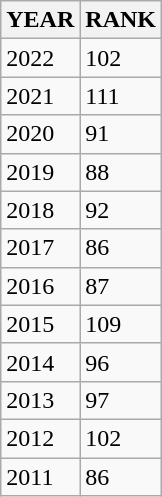<table class="wikitable floatright">
<tr>
<th>YEAR</th>
<th>RANK</th>
</tr>
<tr>
<td>2022</td>
<td>102 </td>
</tr>
<tr>
<td>2021</td>
<td>111</td>
</tr>
<tr>
<td>2020</td>
<td>91</td>
</tr>
<tr>
<td>2019</td>
<td>88</td>
</tr>
<tr>
<td>2018</td>
<td>92</td>
</tr>
<tr>
<td>2017</td>
<td>86</td>
</tr>
<tr>
<td>2016</td>
<td>87 </td>
</tr>
<tr>
<td>2015</td>
<td>109 </td>
</tr>
<tr>
<td>2014</td>
<td>96</td>
</tr>
<tr>
<td>2013</td>
<td>97</td>
</tr>
<tr>
<td>2012</td>
<td>102</td>
</tr>
<tr>
<td>2011</td>
<td>86 </td>
</tr>
</table>
